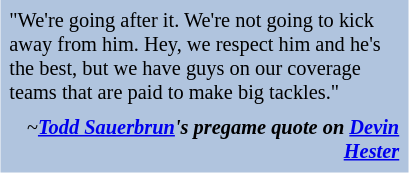<table class="toccolours" style="float: right; margin-left: 1em; margin-right: 2em; font-size: 85%; background:#b0c4de; width:20em;" cellspacing="5">
<tr>
<td style="text-align: left;">"We're going after it. We're not going to kick away from him. Hey, we respect him and he's the best, but we have guys on our coverage teams that are paid to make big tackles."</td>
</tr>
<tr>
<td style="text-align: right;">~<strong><em><a href='#'>Todd Sauerbrun</a>'s pregame quote on <a href='#'>Devin Hester</a></em></strong></td>
</tr>
</table>
